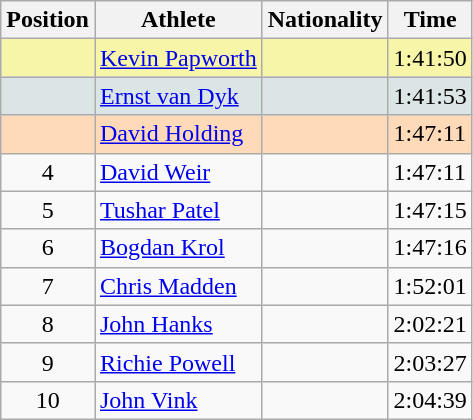<table class="wikitable sortable">
<tr>
<th>Position</th>
<th>Athlete</th>
<th>Nationality</th>
<th>Time</th>
</tr>
<tr bgcolor="#F7F6A8">
<td align=center></td>
<td><a href='#'>Kevin Papworth</a></td>
<td></td>
<td>1:41:50</td>
</tr>
<tr bgcolor="#DCE5E5">
<td align=center></td>
<td><a href='#'>Ernst van Dyk</a></td>
<td></td>
<td>1:41:53</td>
</tr>
<tr bgcolor="#FFDAB9">
<td align=center></td>
<td><a href='#'>David Holding</a></td>
<td></td>
<td>1:47:11</td>
</tr>
<tr>
<td align=center>4</td>
<td><a href='#'>David Weir</a></td>
<td></td>
<td>1:47:11</td>
</tr>
<tr>
<td align=center>5</td>
<td><a href='#'>Tushar Patel</a></td>
<td></td>
<td>1:47:15</td>
</tr>
<tr>
<td align=center>6</td>
<td><a href='#'>Bogdan Krol</a></td>
<td></td>
<td>1:47:16</td>
</tr>
<tr>
<td align=center>7</td>
<td><a href='#'>Chris Madden</a></td>
<td></td>
<td>1:52:01</td>
</tr>
<tr>
<td align=center>8</td>
<td><a href='#'>John Hanks</a></td>
<td></td>
<td>2:02:21</td>
</tr>
<tr>
<td align=center>9</td>
<td><a href='#'>Richie Powell</a></td>
<td></td>
<td>2:03:27</td>
</tr>
<tr>
<td align=center>10</td>
<td><a href='#'>John Vink</a></td>
<td></td>
<td>2:04:39</td>
</tr>
</table>
